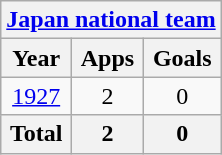<table class="wikitable" style="text-align:center">
<tr>
<th colspan=3><a href='#'>Japan national team</a></th>
</tr>
<tr>
<th>Year</th>
<th>Apps</th>
<th>Goals</th>
</tr>
<tr>
<td><a href='#'>1927</a></td>
<td>2</td>
<td>0</td>
</tr>
<tr>
<th>Total</th>
<th>2</th>
<th>0</th>
</tr>
</table>
